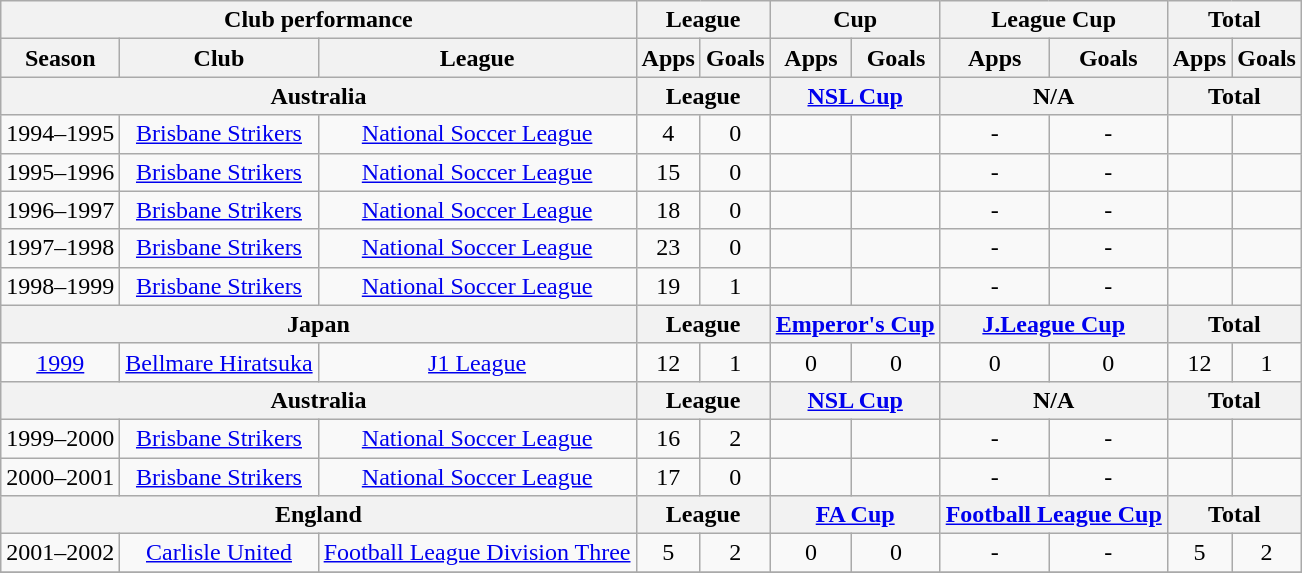<table class="wikitable" style="text-align:center;">
<tr>
<th colspan=3>Club performance</th>
<th colspan=2>League</th>
<th colspan=2>Cup</th>
<th colspan=2>League Cup</th>
<th colspan=2>Total</th>
</tr>
<tr>
<th>Season</th>
<th>Club</th>
<th>League</th>
<th>Apps</th>
<th>Goals</th>
<th>Apps</th>
<th>Goals</th>
<th>Apps</th>
<th>Goals</th>
<th>Apps</th>
<th>Goals</th>
</tr>
<tr>
<th colspan=3>Australia</th>
<th colspan=2>League</th>
<th colspan=2><a href='#'>NSL Cup</a></th>
<th colspan=2>N/A</th>
<th colspan=2>Total</th>
</tr>
<tr>
<td>1994–1995</td>
<td><a href='#'>Brisbane Strikers</a></td>
<td><a href='#'>National Soccer League</a></td>
<td>4</td>
<td>0</td>
<td></td>
<td></td>
<td>-</td>
<td>-</td>
<td></td>
<td></td>
</tr>
<tr>
<td>1995–1996</td>
<td><a href='#'>Brisbane Strikers</a></td>
<td><a href='#'>National Soccer League</a></td>
<td>15</td>
<td>0</td>
<td></td>
<td></td>
<td>-</td>
<td>-</td>
<td></td>
<td></td>
</tr>
<tr>
<td>1996–1997</td>
<td><a href='#'>Brisbane Strikers</a></td>
<td><a href='#'>National Soccer League</a></td>
<td>18</td>
<td>0</td>
<td></td>
<td></td>
<td>-</td>
<td>-</td>
<td></td>
<td></td>
</tr>
<tr>
<td>1997–1998</td>
<td><a href='#'>Brisbane Strikers</a></td>
<td><a href='#'>National Soccer League</a></td>
<td>23</td>
<td>0</td>
<td></td>
<td></td>
<td>-</td>
<td>-</td>
<td></td>
<td></td>
</tr>
<tr>
<td>1998–1999</td>
<td><a href='#'>Brisbane Strikers</a></td>
<td><a href='#'>National Soccer League</a></td>
<td>19</td>
<td>1</td>
<td></td>
<td></td>
<td>-</td>
<td>-</td>
<td></td>
<td></td>
</tr>
<tr>
<th colspan=3>Japan</th>
<th colspan=2>League</th>
<th colspan=2><a href='#'>Emperor's Cup</a></th>
<th colspan=2><a href='#'>J.League Cup</a></th>
<th colspan=2>Total</th>
</tr>
<tr>
<td><a href='#'>1999</a></td>
<td><a href='#'>Bellmare Hiratsuka</a></td>
<td><a href='#'>J1 League</a></td>
<td>12</td>
<td>1</td>
<td>0</td>
<td>0</td>
<td>0</td>
<td>0</td>
<td>12</td>
<td>1</td>
</tr>
<tr>
<th colspan=3>Australia</th>
<th colspan=2>League</th>
<th colspan=2><a href='#'>NSL Cup</a></th>
<th colspan=2>N/A</th>
<th colspan=2>Total</th>
</tr>
<tr>
<td>1999–2000</td>
<td><a href='#'>Brisbane Strikers</a></td>
<td><a href='#'>National Soccer League</a></td>
<td>16</td>
<td>2</td>
<td></td>
<td></td>
<td>-</td>
<td>-</td>
<td></td>
<td></td>
</tr>
<tr>
<td>2000–2001</td>
<td><a href='#'>Brisbane Strikers</a></td>
<td><a href='#'>National Soccer League</a></td>
<td>17</td>
<td>0</td>
<td></td>
<td></td>
<td>-</td>
<td>-</td>
<td></td>
<td></td>
</tr>
<tr>
<th colspan=3>England</th>
<th colspan=2>League</th>
<th colspan=2><a href='#'>FA Cup</a></th>
<th colspan=2><a href='#'>Football League Cup</a></th>
<th colspan=2>Total</th>
</tr>
<tr>
<td>2001–2002</td>
<td><a href='#'>Carlisle United</a></td>
<td><a href='#'>Football League Division Three</a></td>
<td>5</td>
<td>2</td>
<td>0</td>
<td>0</td>
<td>-</td>
<td>-</td>
<td>5</td>
<td>2</td>
</tr>
<tr>
</tr>
</table>
